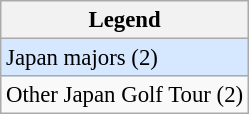<table class="wikitable" style="font-size:95%;">
<tr>
<th>Legend</th>
</tr>
<tr style="background:#D6E8FF;">
<td>Japan majors (2)</td>
</tr>
<tr>
<td>Other Japan Golf Tour (2)</td>
</tr>
</table>
